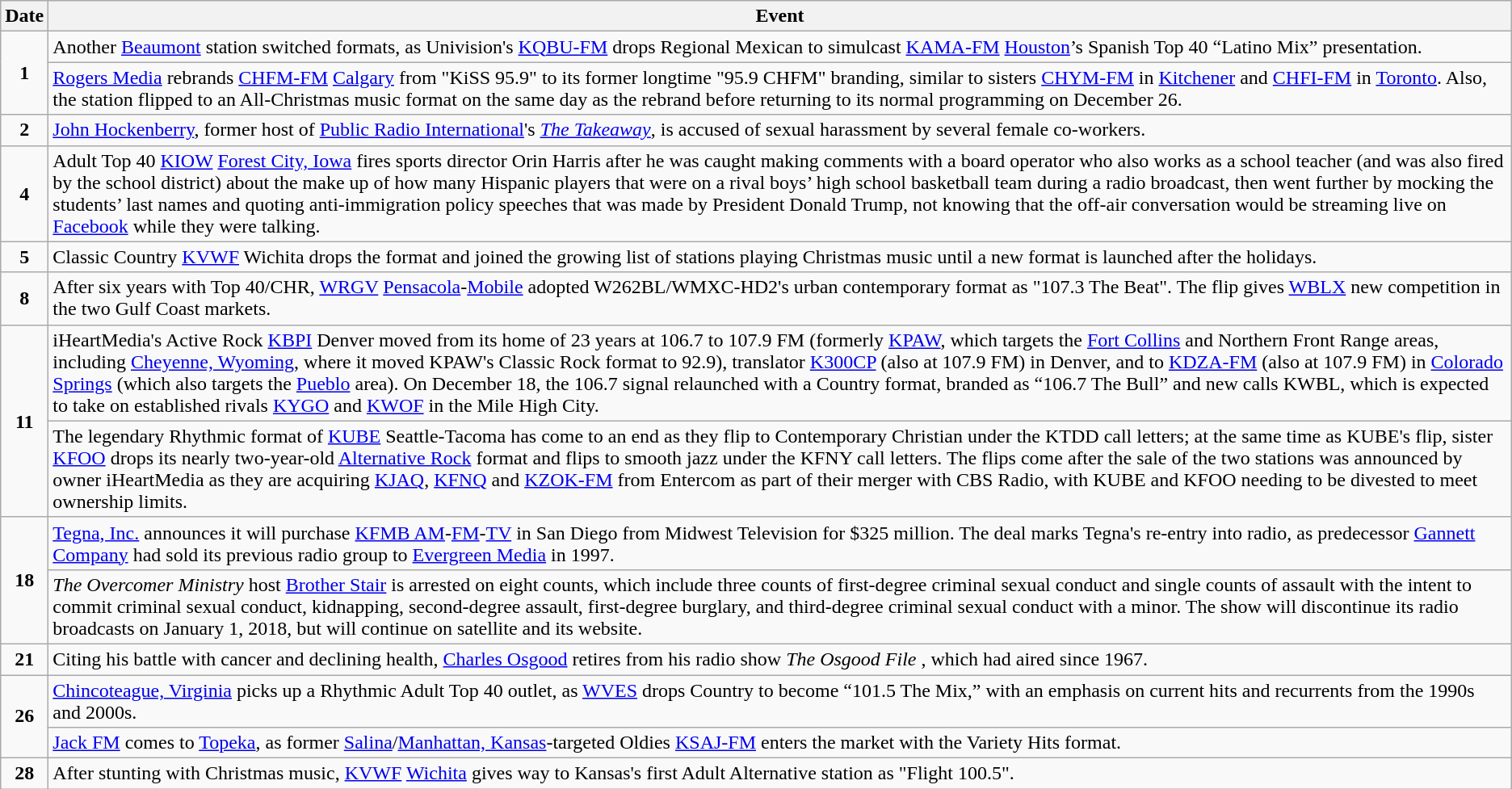<table class="wikitable">
<tr>
<th>Date</th>
<th>Event</th>
</tr>
<tr>
<td style="text-align:center;" rowspan=2><strong>1</strong></td>
<td>Another <a href='#'>Beaumont</a> station switched formats, as Univision's <a href='#'>KQBU-FM</a> drops Regional Mexican to simulcast <a href='#'>KAMA-FM</a> <a href='#'>Houston</a>’s Spanish Top 40 “Latino Mix” presentation.</td>
</tr>
<tr>
<td><a href='#'>Rogers Media</a> rebrands <a href='#'>CHFM-FM</a> <a href='#'>Calgary</a> from "KiSS 95.9" to its former longtime "95.9 CHFM" branding, similar to sisters <a href='#'>CHYM-FM</a> in <a href='#'>Kitchener</a> and <a href='#'>CHFI-FM</a> in <a href='#'>Toronto</a>. Also, the station flipped to an All-Christmas music format on the same day as the rebrand before returning to its normal programming on December 26.</td>
</tr>
<tr>
<td style="text-align:center;"><strong>2</strong></td>
<td><a href='#'>John Hockenberry</a>, former host of <a href='#'>Public Radio International</a>'s <em><a href='#'>The Takeaway</a></em>, is accused of sexual harassment by several female co-workers.</td>
</tr>
<tr>
<td style="text-align:center;"><strong>4</strong></td>
<td>Adult Top 40 <a href='#'>KIOW</a> <a href='#'>Forest City, Iowa</a> fires sports director Orin Harris after he was caught making comments with a board operator who also works as a school teacher (and was also fired by the school district) about the make up of how many Hispanic players that were on a rival boys’ high school basketball team during a radio broadcast, then went further by mocking the students’ last names and quoting anti-immigration policy speeches that was made by President Donald Trump, not knowing that the off-air conversation would be streaming live on <a href='#'>Facebook</a> while they were talking.</td>
</tr>
<tr>
<td style="text-align:center;"><strong>5</strong></td>
<td>Classic Country <a href='#'>KVWF</a> Wichita drops the format and joined the growing list of stations playing Christmas music until a new format is launched after the holidays.</td>
</tr>
<tr>
<td style="text-align:center;"><strong>8</strong></td>
<td>After six years with Top 40/CHR, <a href='#'>WRGV</a> <a href='#'>Pensacola</a>-<a href='#'>Mobile</a> adopted W262BL/WMXC-HD2's urban contemporary format as "107.3 The Beat". The flip gives <a href='#'>WBLX</a> new competition in the two Gulf Coast markets.</td>
</tr>
<tr>
<td style="text-align:center;" rowspan=2><strong>11</strong></td>
<td>iHeartMedia's Active Rock <a href='#'>KBPI</a> Denver moved from its home of 23 years at 106.7 to 107.9 FM (formerly <a href='#'>KPAW</a>, which targets the <a href='#'>Fort Collins</a> and Northern Front Range areas, including <a href='#'>Cheyenne, Wyoming</a>, where it moved KPAW's Classic Rock format to 92.9), translator <a href='#'>K300CP</a> (also at 107.9 FM) in Denver, and to <a href='#'>KDZA-FM</a> (also at 107.9 FM) in <a href='#'>Colorado Springs</a> (which also targets the <a href='#'>Pueblo</a> area). On December 18, the 106.7 signal relaunched with a Country format, branded as “106.7 The Bull” and new calls KWBL, which is expected to take on established rivals <a href='#'>KYGO</a> and <a href='#'>KWOF</a> in the Mile High City.</td>
</tr>
<tr>
<td>The legendary Rhythmic format of <a href='#'>KUBE</a> Seattle-Tacoma has come to an end as they flip to Contemporary Christian under the KTDD call letters; at the same time as KUBE's flip, sister <a href='#'>KFOO</a> drops its nearly two-year-old <a href='#'>Alternative Rock</a> format and flips to smooth jazz under the KFNY call letters. The flips come after the sale of the two stations was announced by owner iHeartMedia as they are acquiring <a href='#'>KJAQ</a>, <a href='#'>KFNQ</a> and <a href='#'>KZOK-FM</a> from Entercom as part of their merger with CBS Radio, with KUBE and KFOO needing to be divested to meet ownership limits.</td>
</tr>
<tr>
<td style="text-align:center;" rowspan=2><strong>18</strong></td>
<td><a href='#'>Tegna, Inc.</a> announces it will purchase <a href='#'>KFMB AM</a>-<a href='#'>FM</a>-<a href='#'>TV</a> in San Diego from Midwest Television for $325 million. The deal marks Tegna's re-entry into radio, as predecessor <a href='#'>Gannett Company</a> had sold its previous radio group to <a href='#'>Evergreen Media</a> in 1997.</td>
</tr>
<tr>
<td><em>The Overcomer Ministry</em> host <a href='#'>Brother Stair</a> is arrested on eight counts, which include three counts of first-degree criminal sexual conduct and single counts of assault with the intent to commit criminal sexual conduct, kidnapping, second-degree assault, first-degree burglary, and third-degree criminal sexual conduct with a minor. The show will discontinue its radio broadcasts on January 1, 2018, but will continue on satellite and its website.</td>
</tr>
<tr>
<td style="text-align:center;"><strong>21</strong></td>
<td>Citing his battle with cancer and declining health, <a href='#'>Charles Osgood</a> retires from his radio show <em>The Osgood File</em> , which had aired since 1967.</td>
</tr>
<tr>
<td style="text-align:center;" rowspan=2><strong>26</strong></td>
<td><a href='#'>Chincoteague, Virginia</a> picks up a Rhythmic Adult Top 40 outlet, as <a href='#'>WVES</a> drops Country to become “101.5 The Mix,” with an emphasis on current hits and recurrents from the 1990s and 2000s.</td>
</tr>
<tr>
<td><a href='#'>Jack FM</a> comes to <a href='#'>Topeka</a>, as former <a href='#'>Salina</a>/<a href='#'>Manhattan, Kansas</a>-targeted Oldies <a href='#'>KSAJ-FM</a> enters the market with the Variety Hits format.</td>
</tr>
<tr>
<td style="text-align:center;" rowspan=2><strong>28</strong></td>
<td>After stunting with Christmas music, <a href='#'>KVWF</a> <a href='#'>Wichita</a> gives way to Kansas's first Adult Alternative station as "Flight 100.5".</td>
</tr>
</table>
